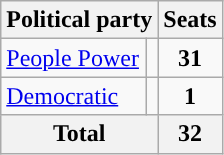<table class="wikitable">
<tr>
<th colspan="2">Political party</th>
<th>Seats</th>
</tr>
<tr>
<td><a href='#'>People Power</a></td>
<td style="background:"></td>
<td style="text-align: center;"><strong>31</strong></td>
</tr>
<tr>
<td><a href='#'>Democratic</a></td>
<td style="background:"></td>
<td style="text-align: center;"><strong>1</strong></td>
</tr>
<tr>
<th colspan="2">Total</th>
<th>32</th>
</tr>
</table>
